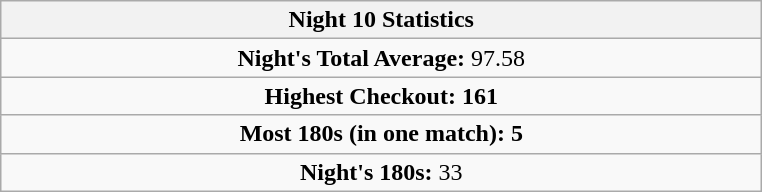<table class=wikitable style="text-align:center">
<tr>
<th width=500>Night 10 Statistics</th>
</tr>
<tr align=center>
<td colspan="3"><strong>Night's Total Average:</strong> 97.58 </td>
</tr>
<tr align=center>
<td colspan="3"><strong>Highest Checkout:</strong>  <strong>161</strong></td>
</tr>
<tr align=center>
<td colspan="3"><strong>Most 180s (in one match):</strong>  <strong>5</strong></td>
</tr>
<tr align=center>
<td colspan="3"><strong>Night's 180s:</strong> 33</td>
</tr>
</table>
